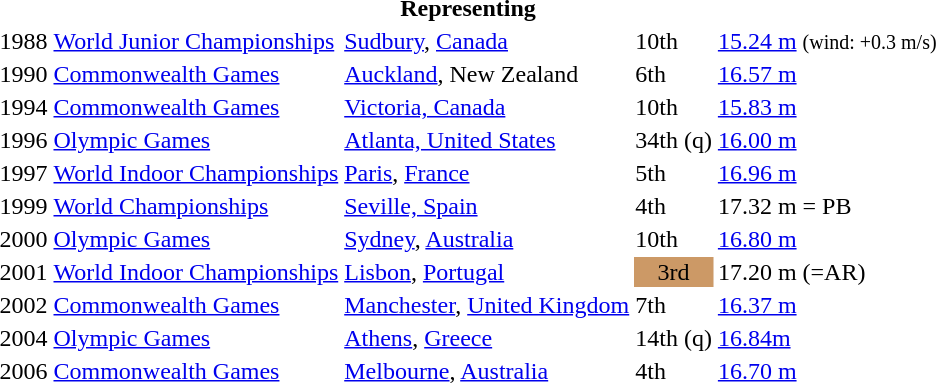<table>
<tr>
<th colspan="6">Representing </th>
</tr>
<tr>
<td>1988</td>
<td><a href='#'>World Junior Championships</a></td>
<td><a href='#'>Sudbury</a>, <a href='#'>Canada</a></td>
<td>10th</td>
<td><a href='#'>15.24 m</a>  <small>(wind: +0.3 m/s)</small></td>
</tr>
<tr>
<td>1990</td>
<td><a href='#'>Commonwealth Games</a></td>
<td><a href='#'>Auckland</a>, New Zealand</td>
<td>6th</td>
<td><a href='#'>16.57 m</a></td>
</tr>
<tr>
<td>1994</td>
<td><a href='#'>Commonwealth Games</a></td>
<td><a href='#'>Victoria, Canada</a></td>
<td>10th</td>
<td><a href='#'>15.83 m</a></td>
</tr>
<tr>
<td>1996</td>
<td><a href='#'>Olympic Games</a></td>
<td><a href='#'>Atlanta, United States</a></td>
<td>34th (q)</td>
<td><a href='#'>16.00 m</a></td>
</tr>
<tr>
<td>1997</td>
<td><a href='#'>World Indoor Championships</a></td>
<td><a href='#'>Paris</a>, <a href='#'>France</a></td>
<td>5th</td>
<td><a href='#'>16.96 m</a></td>
</tr>
<tr>
<td>1999</td>
<td><a href='#'>World Championships</a></td>
<td><a href='#'>Seville, Spain</a></td>
<td>4th</td>
<td>17.32 m = PB</td>
</tr>
<tr>
<td>2000</td>
<td><a href='#'>Olympic Games</a></td>
<td><a href='#'>Sydney</a>, <a href='#'>Australia</a></td>
<td>10th</td>
<td><a href='#'>16.80 m</a></td>
</tr>
<tr>
<td>2001</td>
<td><a href='#'>World Indoor Championships</a></td>
<td><a href='#'>Lisbon</a>, <a href='#'>Portugal</a></td>
<td bgcolor="cc9966" align="center">3rd</td>
<td>17.20 m (=AR)</td>
</tr>
<tr>
<td>2002</td>
<td><a href='#'>Commonwealth Games</a></td>
<td><a href='#'>Manchester</a>, <a href='#'>United Kingdom</a></td>
<td>7th</td>
<td><a href='#'>16.37 m</a></td>
</tr>
<tr>
<td>2004</td>
<td><a href='#'>Olympic Games</a></td>
<td><a href='#'>Athens</a>, <a href='#'>Greece</a></td>
<td>14th (q)</td>
<td><a href='#'>16.84m</a></td>
</tr>
<tr>
<td>2006</td>
<td><a href='#'>Commonwealth Games</a></td>
<td><a href='#'>Melbourne</a>, <a href='#'>Australia</a></td>
<td>4th</td>
<td><a href='#'>16.70 m</a></td>
</tr>
</table>
